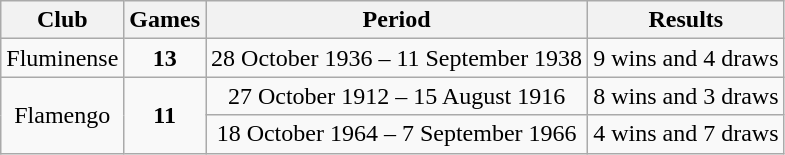<table class="wikitable sortable" style="text-align:center;">
<tr>
<th style="width">Club</th>
<th>Games</th>
<th>Period</th>
<th>Results</th>
</tr>
<tr>
<td>Fluminense</td>
<td><strong>13</strong></td>
<td>28 October 1936 – 11 September 1938</td>
<td>9 wins and 4 draws</td>
</tr>
<tr>
<td rowspan="2">Flamengo</td>
<td rowspan="2"><strong>11</strong></td>
<td>27 October 1912 – 15 August 1916</td>
<td>8 wins and 3 draws</td>
</tr>
<tr>
<td>18 October 1964 – 7 September 1966</td>
<td>4 wins and 7 draws</td>
</tr>
</table>
